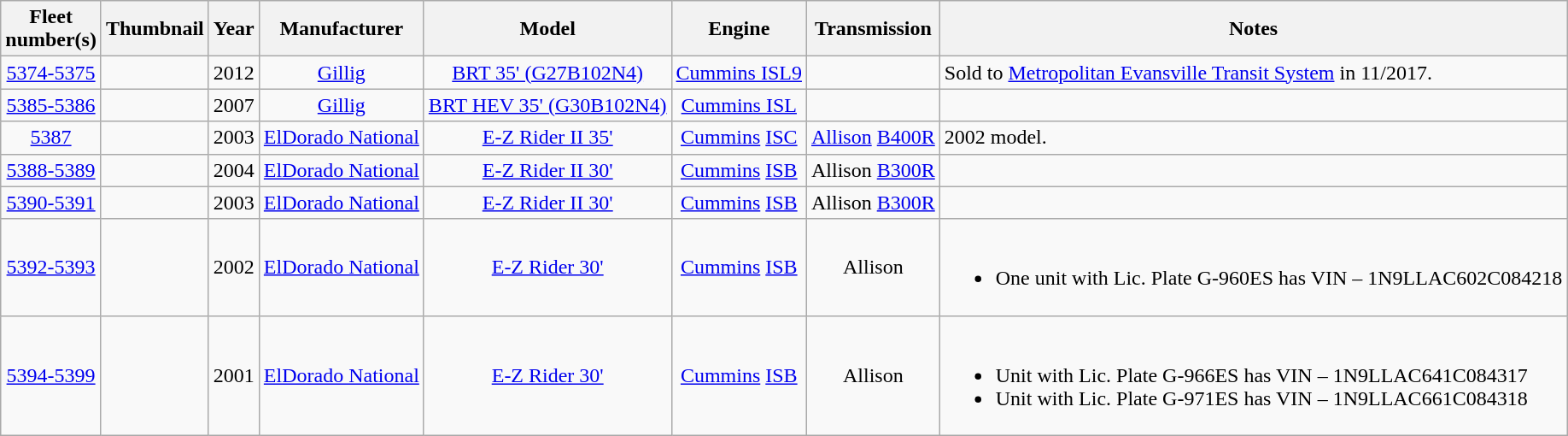<table class="wikitable">
<tr>
<th>Fleet<br>number(s)</th>
<th>Thumbnail</th>
<th>Year</th>
<th>Manufacturer</th>
<th>Model</th>
<th>Engine</th>
<th>Transmission</th>
<th>Notes</th>
</tr>
<tr align="center">
<td><a href='#'>5374-5375</a></td>
<td></td>
<td>2012</td>
<td><a href='#'>Gillig</a></td>
<td><a href='#'>BRT 35' (G27B102N4)</a></td>
<td><a href='#'>Cummins ISL9</a></td>
<td></td>
<td align=left>Sold to <a href='#'>Metropolitan Evansville Transit System</a> in 11/2017.</td>
</tr>
<tr align="center">
<td><a href='#'>5385-5386</a></td>
<td></td>
<td>2007</td>
<td><a href='#'>Gillig</a></td>
<td><a href='#'>BRT HEV 35' (G30B102N4)</a></td>
<td><a href='#'>Cummins ISL</a></td>
<td></td>
<td></td>
</tr>
<tr align="center">
<td><a href='#'>5387</a></td>
<td></td>
<td>2003</td>
<td><a href='#'>ElDorado National</a></td>
<td><a href='#'>E-Z Rider II 35'</a></td>
<td><a href='#'>Cummins</a> <a href='#'>ISC</a></td>
<td><a href='#'>Allison</a> <a href='#'>B400R</a></td>
<td align=left>2002 model.</td>
</tr>
<tr align=center>
<td><a href='#'>5388-5389</a></td>
<td></td>
<td>2004</td>
<td><a href='#'>ElDorado National</a></td>
<td><a href='#'>E-Z Rider II 30'</a></td>
<td><a href='#'>Cummins</a> <a href='#'>ISB</a></td>
<td>Allison <a href='#'>B300R</a></td>
<td></td>
</tr>
<tr align=center>
<td><a href='#'>5390-5391</a></td>
<td></td>
<td>2003</td>
<td><a href='#'>ElDorado National</a></td>
<td><a href='#'>E-Z Rider II 30'</a></td>
<td><a href='#'>Cummins</a> <a href='#'>ISB</a></td>
<td>Allison <a href='#'>B300R</a></td>
<td></td>
</tr>
<tr align=center>
<td><a href='#'>5392-5393</a></td>
<td></td>
<td>2002</td>
<td><a href='#'>ElDorado National</a></td>
<td><a href='#'>E-Z Rider 30'</a></td>
<td><a href='#'>Cummins</a> <a href='#'>ISB</a></td>
<td>Allison</td>
<td align=left><br><ul><li>One unit with Lic. Plate G-960ES has VIN – 1N9LLAC602C084218</li></ul></td>
</tr>
<tr align=center>
<td><a href='#'>5394-5399</a></td>
<td></td>
<td>2001</td>
<td><a href='#'>ElDorado National</a></td>
<td><a href='#'>E-Z Rider 30'</a></td>
<td><a href='#'>Cummins</a> <a href='#'>ISB</a></td>
<td>Allison</td>
<td align=left><br><ul><li>Unit with Lic. Plate G-966ES has VIN – 1N9LLAC641C084317</li><li>Unit with Lic. Plate G-971ES has VIN – 1N9LLAC661C084318</li></ul></td>
</tr>
</table>
